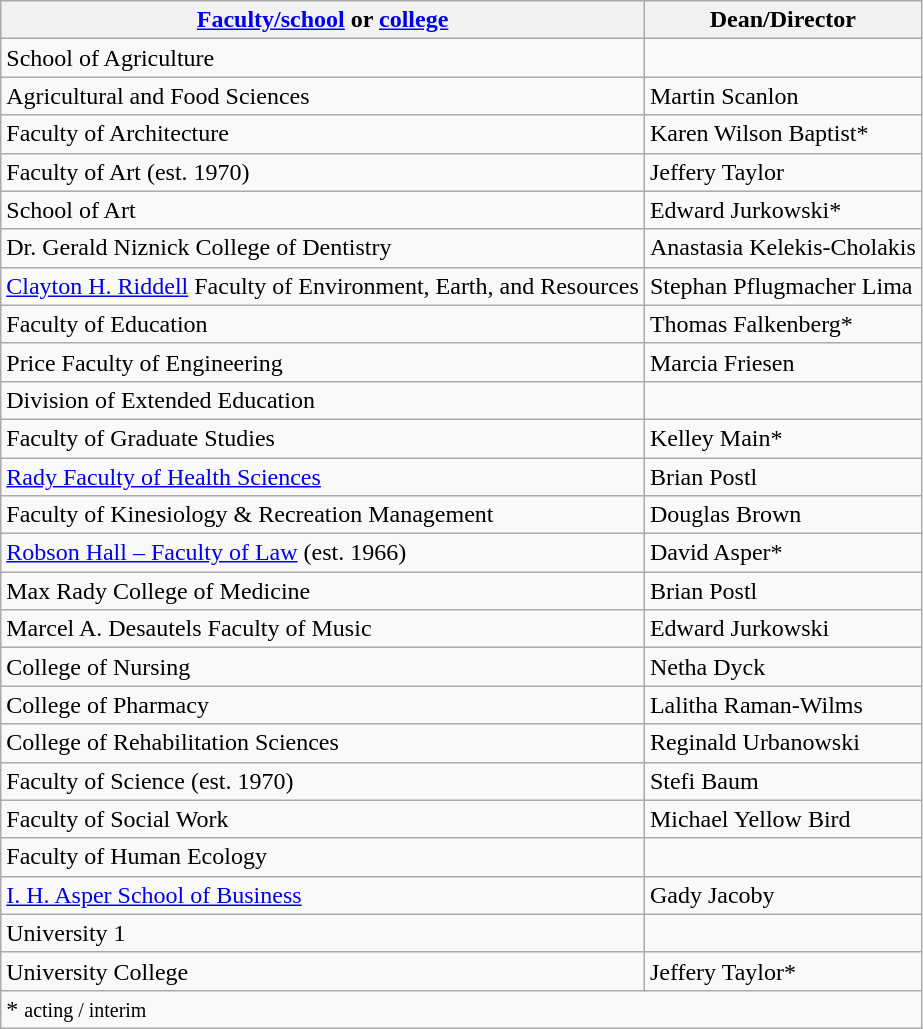<table class="wikitable">
<tr>
<th><a href='#'>Faculty/school</a> or <a href='#'>college</a></th>
<th>Dean/Director</th>
</tr>
<tr>
<td>School of Agriculture</td>
<td></td>
</tr>
<tr>
<td>Agricultural and Food Sciences</td>
<td>Martin Scanlon</td>
</tr>
<tr>
<td>Faculty of Architecture</td>
<td>Karen Wilson Baptist*</td>
</tr>
<tr>
<td>Faculty of Art (est. 1970)</td>
<td>Jeffery Taylor</td>
</tr>
<tr>
<td>School of Art</td>
<td>Edward Jurkowski*</td>
</tr>
<tr>
<td>Dr. Gerald Niznick College of Dentistry</td>
<td>Anastasia Kelekis-Cholakis</td>
</tr>
<tr>
<td><a href='#'>Clayton H. Riddell</a> Faculty of Environment, Earth, and Resources</td>
<td>Stephan Pflugmacher Lima</td>
</tr>
<tr>
<td>Faculty of Education</td>
<td>Thomas Falkenberg*</td>
</tr>
<tr>
<td>Price Faculty of Engineering</td>
<td>Marcia Friesen</td>
</tr>
<tr>
<td>Division of Extended Education</td>
<td></td>
</tr>
<tr>
<td>Faculty of Graduate Studies</td>
<td>Kelley Main*</td>
</tr>
<tr>
<td><a href='#'>Rady Faculty of Health Sciences</a></td>
<td>Brian Postl</td>
</tr>
<tr>
<td>Faculty of Kinesiology & Recreation Management</td>
<td>Douglas Brown</td>
</tr>
<tr>
<td><a href='#'>Robson Hall – Faculty of Law</a> (est. 1966)</td>
<td>David Asper*</td>
</tr>
<tr>
<td>Max Rady College of Medicine</td>
<td>Brian Postl</td>
</tr>
<tr>
<td>Marcel A. Desautels Faculty of Music</td>
<td>Edward Jurkowski</td>
</tr>
<tr>
<td>College of Nursing</td>
<td>Netha Dyck</td>
</tr>
<tr>
<td>College of Pharmacy</td>
<td>Lalitha Raman-Wilms</td>
</tr>
<tr>
<td>College of Rehabilitation Sciences</td>
<td>Reginald Urbanowski</td>
</tr>
<tr>
<td>Faculty of Science (est. 1970)</td>
<td>Stefi Baum</td>
</tr>
<tr>
<td>Faculty of Social Work</td>
<td>Michael Yellow Bird</td>
</tr>
<tr>
<td>Faculty of Human Ecology</td>
<td></td>
</tr>
<tr>
<td><a href='#'>I. H. Asper School of Business</a></td>
<td>Gady Jacoby</td>
</tr>
<tr>
<td>University 1</td>
<td></td>
</tr>
<tr>
<td>University College</td>
<td>Jeffery Taylor*</td>
</tr>
<tr>
<td colspan="2">* <small>acting / interim</small></td>
</tr>
</table>
